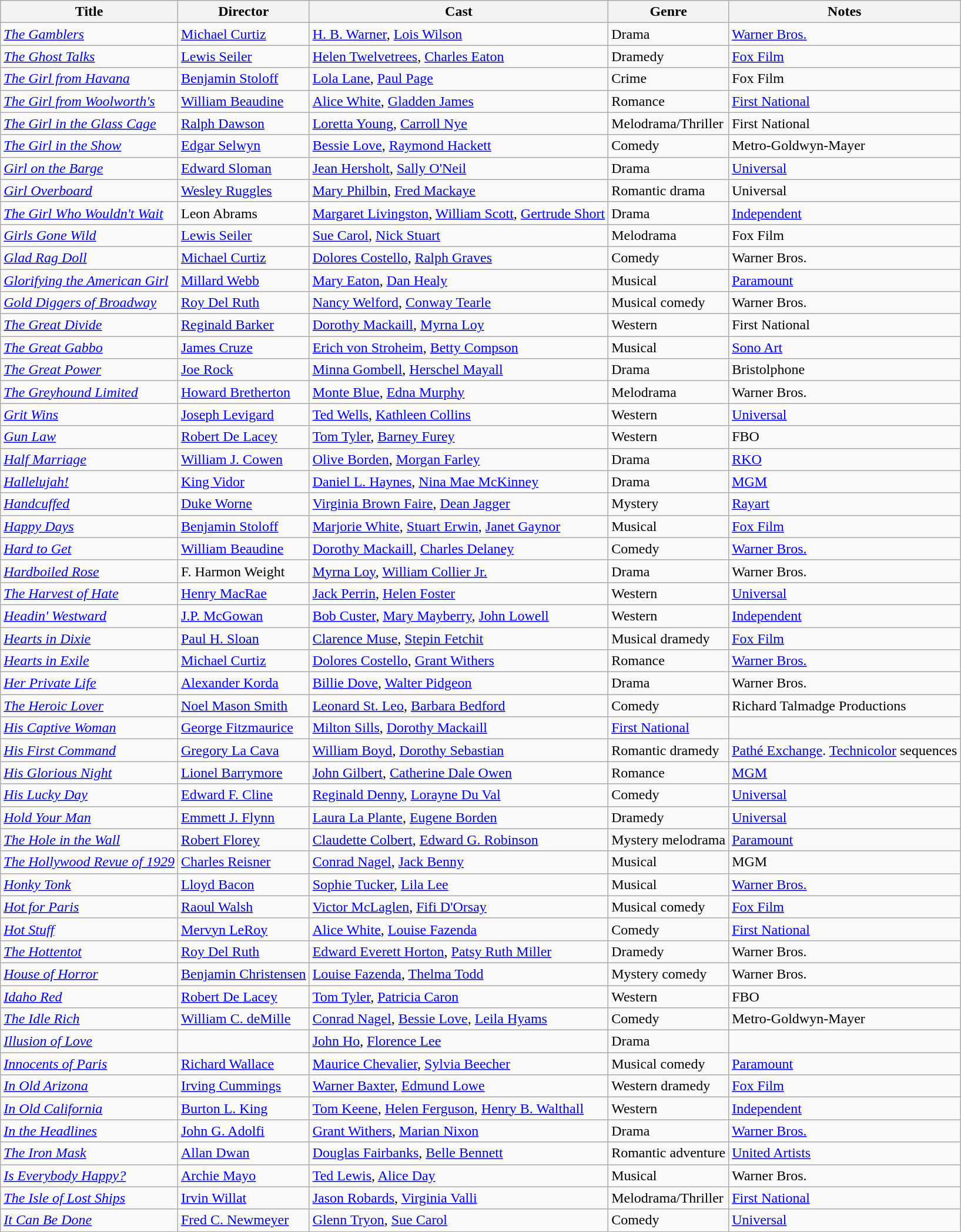<table class=wikitable>
<tr>
<th>Title</th>
<th>Director</th>
<th>Cast</th>
<th>Genre</th>
<th>Notes</th>
</tr>
<tr>
<td><em><a href='#'>The Gamblers</a></em></td>
<td><a href='#'>Michael Curtiz</a></td>
<td><a href='#'>H. B. Warner</a>, <a href='#'>Lois Wilson</a></td>
<td>Drama</td>
<td><a href='#'>Warner Bros.</a></td>
</tr>
<tr>
<td><em><a href='#'>The Ghost Talks</a></em></td>
<td><a href='#'>Lewis Seiler</a></td>
<td><a href='#'>Helen Twelvetrees</a>, <a href='#'>Charles Eaton</a></td>
<td>Dramedy</td>
<td><a href='#'>Fox Film</a></td>
</tr>
<tr>
<td><em><a href='#'>The Girl from Havana</a></em></td>
<td><a href='#'>Benjamin Stoloff</a></td>
<td><a href='#'>Lola Lane</a>, <a href='#'>Paul Page</a></td>
<td>Crime</td>
<td>Fox Film</td>
</tr>
<tr>
<td><em><a href='#'>The Girl from Woolworth's</a></em></td>
<td><a href='#'>William Beaudine</a></td>
<td><a href='#'>Alice White</a>, <a href='#'>Gladden James</a></td>
<td>Romance</td>
<td><a href='#'>First National</a></td>
</tr>
<tr>
<td><em><a href='#'>The Girl in the Glass Cage</a></em></td>
<td><a href='#'>Ralph Dawson</a></td>
<td><a href='#'>Loretta Young</a>, <a href='#'>Carroll Nye</a></td>
<td>Melodrama/Thriller</td>
<td>First National</td>
</tr>
<tr>
<td data-sort-value="Girl in the Show, The"><em><a href='#'>The Girl in the Show</a></em></td>
<td><a href='#'>Edgar Selwyn</a></td>
<td><a href='#'>Bessie Love</a>, <a href='#'>Raymond Hackett</a></td>
<td>Comedy</td>
<td>Metro-Goldwyn-Mayer</td>
</tr>
<tr>
<td><em><a href='#'>Girl on the Barge</a></em></td>
<td><a href='#'>Edward Sloman</a></td>
<td><a href='#'>Jean Hersholt</a>, <a href='#'>Sally O'Neil</a></td>
<td>Drama</td>
<td><a href='#'>Universal</a></td>
</tr>
<tr>
<td><em><a href='#'>Girl Overboard</a></em></td>
<td><a href='#'>Wesley Ruggles</a></td>
<td><a href='#'>Mary Philbin</a>, <a href='#'>Fred Mackaye</a></td>
<td>Romantic drama</td>
<td>Universal</td>
</tr>
<tr>
<td><em><a href='#'>The Girl Who Wouldn't Wait</a></em></td>
<td>Leon Abrams</td>
<td><a href='#'>Margaret Livingston</a>, <a href='#'>William Scott</a>, <a href='#'>Gertrude Short</a></td>
<td>Drama</td>
<td><a href='#'>Independent</a></td>
</tr>
<tr>
<td><em><a href='#'>Girls Gone Wild</a></em></td>
<td><a href='#'>Lewis Seiler</a></td>
<td><a href='#'>Sue Carol</a>, <a href='#'>Nick Stuart</a></td>
<td>Melodrama</td>
<td>Fox Film</td>
</tr>
<tr>
<td><em><a href='#'>Glad Rag Doll</a></em></td>
<td><a href='#'>Michael Curtiz</a></td>
<td><a href='#'>Dolores Costello</a>, <a href='#'>Ralph Graves</a></td>
<td>Comedy</td>
<td>Warner Bros.</td>
</tr>
<tr>
<td><em><a href='#'>Glorifying the American Girl</a></em></td>
<td><a href='#'>Millard Webb</a></td>
<td><a href='#'>Mary Eaton</a>, <a href='#'>Dan Healy</a></td>
<td>Musical</td>
<td><a href='#'>Paramount</a></td>
</tr>
<tr>
<td><em><a href='#'>Gold Diggers of Broadway</a></em></td>
<td><a href='#'>Roy Del Ruth</a></td>
<td><a href='#'>Nancy Welford</a>, <a href='#'>Conway Tearle</a></td>
<td>Musical comedy</td>
<td>Warner Bros.</td>
</tr>
<tr>
<td><em><a href='#'>The Great Divide</a></em></td>
<td><a href='#'>Reginald Barker</a></td>
<td><a href='#'>Dorothy Mackaill</a>, <a href='#'>Myrna Loy</a></td>
<td>Western</td>
<td>First National</td>
</tr>
<tr>
<td><em><a href='#'>The Great Gabbo</a></em></td>
<td><a href='#'>James Cruze</a></td>
<td><a href='#'>Erich von Stroheim</a>, <a href='#'>Betty Compson</a></td>
<td>Musical</td>
<td><a href='#'>Sono Art</a></td>
</tr>
<tr>
<td><em><a href='#'>The Great Power</a></em></td>
<td><a href='#'>Joe Rock</a></td>
<td><a href='#'>Minna Gombell</a>, <a href='#'>Herschel Mayall</a></td>
<td>Drama</td>
<td>Bristolphone</td>
</tr>
<tr>
<td><em><a href='#'>The Greyhound Limited</a></em></td>
<td><a href='#'>Howard Bretherton</a></td>
<td><a href='#'>Monte Blue</a>, <a href='#'>Edna Murphy</a></td>
<td>Melodrama</td>
<td>Warner Bros.</td>
</tr>
<tr>
<td><em><a href='#'>Grit Wins</a></em></td>
<td><a href='#'>Joseph Levigard</a></td>
<td><a href='#'>Ted Wells</a>, <a href='#'>Kathleen Collins</a></td>
<td>Western</td>
<td><a href='#'>Universal</a></td>
</tr>
<tr>
<td><em><a href='#'>Gun Law</a></em></td>
<td><a href='#'>Robert De Lacey</a></td>
<td><a href='#'>Tom Tyler</a>, <a href='#'>Barney Furey</a></td>
<td>Western</td>
<td>FBO</td>
</tr>
<tr>
<td><em><a href='#'>Half Marriage</a></em></td>
<td><a href='#'>William J. Cowen</a></td>
<td><a href='#'>Olive Borden</a>, <a href='#'>Morgan Farley</a></td>
<td>Drama</td>
<td><a href='#'>RKO</a></td>
</tr>
<tr>
<td><em><a href='#'>Hallelujah!</a></em></td>
<td><a href='#'>King Vidor</a></td>
<td><a href='#'>Daniel L. Haynes</a>, <a href='#'>Nina Mae McKinney</a></td>
<td>Drama</td>
<td><a href='#'>MGM</a></td>
</tr>
<tr>
<td><em><a href='#'>Handcuffed</a></em></td>
<td><a href='#'>Duke Worne</a></td>
<td><a href='#'>Virginia Brown Faire</a>, <a href='#'>Dean Jagger</a></td>
<td>Mystery</td>
<td><a href='#'>Rayart</a></td>
</tr>
<tr>
<td><em><a href='#'>Happy Days</a></em></td>
<td><a href='#'>Benjamin Stoloff</a></td>
<td><a href='#'>Marjorie White</a>, <a href='#'>Stuart Erwin</a>, <a href='#'>Janet Gaynor</a></td>
<td>Musical</td>
<td><a href='#'>Fox Film</a></td>
</tr>
<tr>
<td><em><a href='#'>Hard to Get</a></em></td>
<td><a href='#'>William Beaudine</a></td>
<td><a href='#'>Dorothy Mackaill</a>, <a href='#'>Charles Delaney</a></td>
<td>Comedy</td>
<td><a href='#'>Warner Bros.</a></td>
</tr>
<tr>
<td><em><a href='#'>Hardboiled Rose</a></em></td>
<td>F. Harmon Weight</td>
<td><a href='#'>Myrna Loy</a>, <a href='#'>William Collier Jr.</a></td>
<td>Drama</td>
<td>Warner Bros.</td>
</tr>
<tr>
<td><em><a href='#'>The Harvest of Hate</a></em></td>
<td><a href='#'>Henry MacRae</a></td>
<td><a href='#'>Jack Perrin</a>, <a href='#'>Helen Foster</a></td>
<td>Western</td>
<td><a href='#'>Universal</a></td>
</tr>
<tr>
<td><em><a href='#'>Headin' Westward</a></em></td>
<td><a href='#'>J.P. McGowan</a></td>
<td><a href='#'>Bob Custer</a>, <a href='#'>Mary Mayberry</a>, <a href='#'>John Lowell</a></td>
<td>Western</td>
<td><a href='#'>Independent</a></td>
</tr>
<tr>
<td><em><a href='#'>Hearts in Dixie</a></em></td>
<td><a href='#'>Paul H. Sloan</a></td>
<td><a href='#'>Clarence Muse</a>, <a href='#'>Stepin Fetchit</a></td>
<td>Musical dramedy</td>
<td><a href='#'>Fox Film</a></td>
</tr>
<tr>
<td><em><a href='#'>Hearts in Exile</a></em></td>
<td><a href='#'>Michael Curtiz</a></td>
<td><a href='#'>Dolores Costello</a>, <a href='#'>Grant Withers</a></td>
<td>Romance</td>
<td><a href='#'>Warner Bros.</a></td>
</tr>
<tr>
<td><em><a href='#'>Her Private Life</a></em></td>
<td><a href='#'>Alexander Korda</a></td>
<td><a href='#'>Billie Dove</a>, <a href='#'>Walter Pidgeon</a></td>
<td>Drama</td>
<td>Warner Bros.</td>
</tr>
<tr>
<td><em><a href='#'>The Heroic Lover</a></em></td>
<td><a href='#'>Noel Mason Smith</a></td>
<td><a href='#'>Leonard St. Leo</a>, <a href='#'>Barbara Bedford</a></td>
<td>Comedy</td>
<td>Richard Talmadge Productions</td>
</tr>
<tr>
<td><em><a href='#'>His Captive Woman</a></em></td>
<td><a href='#'>George Fitzmaurice</a></td>
<td><a href='#'>Milton Sills</a>, <a href='#'>Dorothy Mackaill</a></td>
<td><a href='#'>First National</a></td>
<td></td>
</tr>
<tr>
<td><em><a href='#'>His First Command</a></em></td>
<td><a href='#'>Gregory La Cava</a></td>
<td><a href='#'>William Boyd</a>, <a href='#'>Dorothy Sebastian</a></td>
<td>Romantic dramedy</td>
<td><a href='#'>Pathé Exchange</a>. <a href='#'>Technicolor</a> sequences</td>
</tr>
<tr>
<td><em><a href='#'>His Glorious Night</a></em></td>
<td><a href='#'>Lionel Barrymore</a></td>
<td><a href='#'>John Gilbert</a>, <a href='#'>Catherine Dale Owen</a></td>
<td>Romance</td>
<td><a href='#'>MGM</a></td>
</tr>
<tr>
<td><em><a href='#'>His Lucky Day</a></em></td>
<td><a href='#'>Edward F. Cline</a></td>
<td><a href='#'>Reginald Denny</a>, <a href='#'>Lorayne Du Val</a></td>
<td>Comedy</td>
<td><a href='#'>Universal</a></td>
</tr>
<tr>
<td><em><a href='#'>Hold Your Man</a></em></td>
<td><a href='#'>Emmett J. Flynn</a></td>
<td><a href='#'>Laura La Plante</a>, <a href='#'>Eugene Borden</a></td>
<td>Dramedy</td>
<td><a href='#'>Universal</a></td>
</tr>
<tr>
<td><em><a href='#'>The Hole in the Wall</a></em></td>
<td><a href='#'>Robert Florey</a></td>
<td><a href='#'>Claudette Colbert</a>, <a href='#'>Edward G. Robinson</a></td>
<td>Mystery melodrama</td>
<td><a href='#'>Paramount</a></td>
</tr>
<tr>
<td><em><a href='#'>The Hollywood Revue of 1929</a></em></td>
<td><a href='#'>Charles Reisner</a></td>
<td><a href='#'>Conrad Nagel</a>, <a href='#'>Jack Benny</a></td>
<td>Musical</td>
<td>MGM</td>
</tr>
<tr>
<td><em><a href='#'>Honky Tonk</a></em></td>
<td><a href='#'>Lloyd Bacon</a></td>
<td><a href='#'>Sophie Tucker</a>, <a href='#'>Lila Lee</a></td>
<td>Musical</td>
<td><a href='#'>Warner Bros.</a></td>
</tr>
<tr>
<td><em><a href='#'>Hot for Paris</a></em></td>
<td><a href='#'>Raoul Walsh</a></td>
<td><a href='#'>Victor McLaglen</a>, <a href='#'>Fifi D'Orsay</a></td>
<td>Musical comedy</td>
<td><a href='#'>Fox Film</a></td>
</tr>
<tr>
<td><em><a href='#'>Hot Stuff</a></em></td>
<td><a href='#'>Mervyn LeRoy</a></td>
<td><a href='#'>Alice White</a>, <a href='#'>Louise Fazenda</a></td>
<td>Comedy</td>
<td><a href='#'>First National</a></td>
</tr>
<tr>
<td><em><a href='#'>The Hottentot</a></em></td>
<td><a href='#'>Roy Del Ruth</a></td>
<td><a href='#'>Edward Everett Horton</a>, <a href='#'>Patsy Ruth Miller</a></td>
<td>Dramedy</td>
<td>Warner Bros.</td>
</tr>
<tr>
<td><em><a href='#'>House of Horror</a></em></td>
<td><a href='#'>Benjamin Christensen</a></td>
<td><a href='#'>Louise Fazenda</a>, <a href='#'>Thelma Todd</a></td>
<td>Mystery comedy</td>
<td>Warner Bros.</td>
</tr>
<tr>
<td><em><a href='#'>Idaho Red</a></em></td>
<td><a href='#'>Robert De Lacey</a></td>
<td><a href='#'>Tom Tyler</a>, <a href='#'>Patricia Caron</a></td>
<td>Western</td>
<td>FBO</td>
</tr>
<tr>
<td data-sort-value="Idle Rich, The"><em><a href='#'>The Idle Rich</a></em></td>
<td><a href='#'>William C. deMille</a></td>
<td><a href='#'>Conrad Nagel</a>, <a href='#'>Bessie Love</a>, <a href='#'>Leila Hyams</a></td>
<td>Comedy</td>
<td>Metro-Goldwyn-Mayer</td>
</tr>
<tr>
<td><em><a href='#'>Illusion of Love</a></em></td>
<td></td>
<td><a href='#'>John Ho</a>, <a href='#'>Florence Lee</a></td>
<td>Drama</td>
<td></td>
</tr>
<tr>
<td><em><a href='#'>Innocents of Paris</a></em></td>
<td><a href='#'>Richard Wallace</a></td>
<td><a href='#'>Maurice Chevalier</a>, <a href='#'>Sylvia Beecher</a></td>
<td>Musical comedy</td>
<td><a href='#'>Paramount</a></td>
</tr>
<tr>
<td><em><a href='#'>In Old Arizona</a></em></td>
<td><a href='#'>Irving Cummings</a></td>
<td><a href='#'>Warner Baxter</a>, <a href='#'>Edmund Lowe</a></td>
<td>Western dramedy</td>
<td><a href='#'>Fox Film</a></td>
</tr>
<tr>
<td><em><a href='#'>In Old California</a></em></td>
<td><a href='#'>Burton L. King</a></td>
<td><a href='#'>Tom Keene</a>, <a href='#'>Helen Ferguson</a>, <a href='#'>Henry B. Walthall</a></td>
<td>Western</td>
<td><a href='#'>Independent</a></td>
</tr>
<tr>
<td><em><a href='#'>In the Headlines</a></em></td>
<td><a href='#'>John G. Adolfi</a></td>
<td><a href='#'>Grant Withers</a>, <a href='#'>Marian Nixon</a></td>
<td>Drama</td>
<td><a href='#'>Warner Bros.</a></td>
</tr>
<tr>
<td><em><a href='#'>The Iron Mask</a></em></td>
<td><a href='#'>Allan Dwan</a></td>
<td><a href='#'>Douglas Fairbanks</a>, <a href='#'>Belle Bennett</a></td>
<td>Romantic adventure</td>
<td><a href='#'>United Artists</a></td>
</tr>
<tr>
<td><em><a href='#'>Is Everybody Happy?</a></em></td>
<td><a href='#'>Archie Mayo</a></td>
<td><a href='#'>Ted Lewis</a>, <a href='#'>Alice Day</a></td>
<td>Musical</td>
<td>Warner Bros.</td>
</tr>
<tr>
<td><em><a href='#'>The Isle of Lost Ships</a></em></td>
<td><a href='#'>Irvin Willat</a></td>
<td><a href='#'>Jason Robards</a>, <a href='#'>Virginia Valli</a></td>
<td>Melodrama/Thriller</td>
<td><a href='#'>First National</a></td>
</tr>
<tr>
<td><em><a href='#'>It Can Be Done</a></em></td>
<td><a href='#'>Fred C. Newmeyer</a></td>
<td><a href='#'>Glenn Tryon</a>, <a href='#'>Sue Carol</a></td>
<td>Comedy</td>
<td><a href='#'>Universal</a></td>
</tr>
</table>
